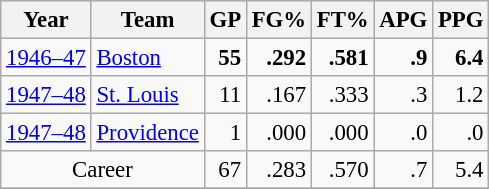<table class="wikitable sortable" style="font-size:95%; text-align:right;">
<tr>
<th>Year</th>
<th>Team</th>
<th>GP</th>
<th>FG%</th>
<th>FT%</th>
<th>APG</th>
<th>PPG</th>
</tr>
<tr>
<td style="text-align:left;"><a href='#'>1946–47</a></td>
<td style="text-align:left;"><a href='#'>Boston</a></td>
<td><strong>55</strong></td>
<td><strong>.292</strong></td>
<td><strong>.581</strong></td>
<td><strong>.9</strong></td>
<td><strong>6.4</strong></td>
</tr>
<tr>
<td style="text-align:left;"><a href='#'>1947–48</a></td>
<td style="text-align:left;"><a href='#'>St. Louis</a></td>
<td>11</td>
<td>.167</td>
<td>.333</td>
<td>.3</td>
<td>1.2</td>
</tr>
<tr>
<td style="text-align:left;"><a href='#'>1947–48</a></td>
<td style="text-align:left;"><a href='#'>Providence</a></td>
<td>1</td>
<td>.000</td>
<td>.000</td>
<td>.0</td>
<td>.0</td>
</tr>
<tr>
<td style="text-align:center;" colspan="2">Career</td>
<td>67</td>
<td>.283</td>
<td>.570</td>
<td>.7</td>
<td>5.4</td>
</tr>
<tr>
</tr>
</table>
